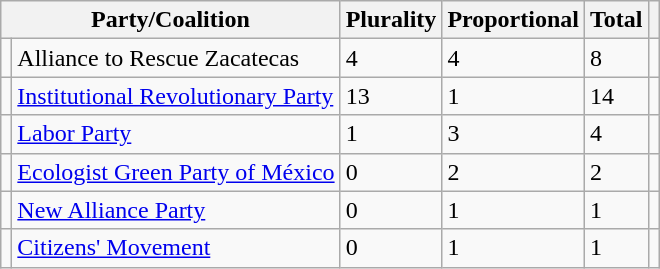<table class="wikitable">
<tr>
<th colspan="2"><strong>Party/Coalition</strong></th>
<th colspan="1"><strong>Plurality</strong></th>
<th colspan="1"><strong>Proportional</strong></th>
<th colspan="1"><strong>Total</strong></th>
<th></th>
</tr>
<tr>
<td></td>
<td>Alliance to Rescue  Zacatecas</td>
<td>4</td>
<td>4</td>
<td>8</td>
<td></td>
</tr>
<tr>
<td></td>
<td><a href='#'>Institutional Revolutionary Party</a></td>
<td>13</td>
<td>1</td>
<td>14</td>
<td></td>
</tr>
<tr>
<td></td>
<td><a href='#'>Labor Party</a></td>
<td>1</td>
<td>3</td>
<td>4</td>
<td></td>
</tr>
<tr>
<td></td>
<td><a href='#'>Ecologist Green Party of México</a></td>
<td>0</td>
<td>2</td>
<td>2</td>
<td></td>
</tr>
<tr>
<td></td>
<td><a href='#'>New Alliance Party</a></td>
<td>0</td>
<td>1</td>
<td>1</td>
<td></td>
</tr>
<tr>
<td></td>
<td><a href='#'>Citizens' Movement</a></td>
<td>0</td>
<td>1</td>
<td>1</td>
<td></td>
</tr>
</table>
